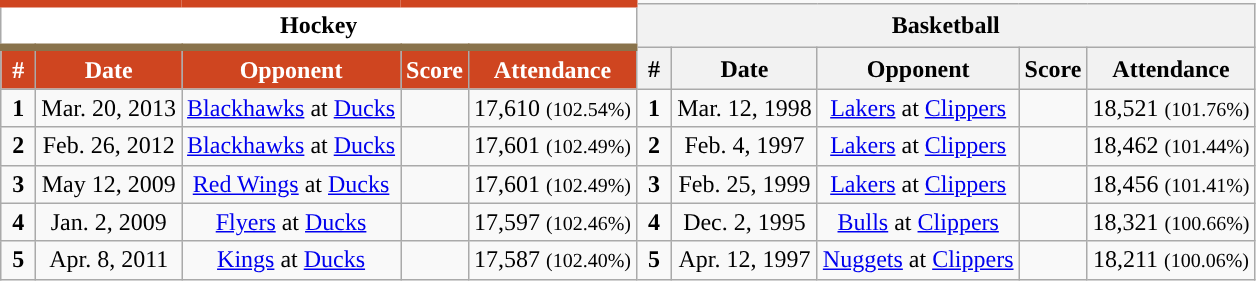<table class="wikitable" style="text-align:center">
<tr>
<th colspan=5 style="background:#FFFFFF; border-top:#CF4520 5px solid; border-bottom:#89734C 5px solid;">Hockey</th>
<th colspan=5>Basketball</th>
</tr>
<tr>
<th style="background:#CF4520; color:#FFFFFF;">#</th>
<th style="background:#CF4520; color:#FFFFFF;">Date</th>
<th style="background:#CF4520; color:#FFFFFF;">Opponent</th>
<th style="background:#CF4520; color:#FFFFFF;">Score</th>
<th style="background:#CF4520; color:#FFFFFF;">Attendance</th>
<th style="text-align:center; ">#</th>
<th style="text-align:center; ">Date</th>
<th style="text-align:center; ">Opponent</th>
<th style="text-align:center; ">Score</th>
<th style="text-align:center; ">Attendance</th>
</tr>
<tr>
<td> <strong>1</strong> </td>
<td>Mar. 20, 2013</td>
<td><a href='#'>Blackhawks</a> at <a href='#'>Ducks</a></td>
<td></td>
<td>17,610 <small>(102.54%)</small></td>
<td> <strong>1</strong> </td>
<td>Mar. 12, 1998</td>
<td><a href='#'>Lakers</a> at <a href='#'>Clippers</a></td>
<td></td>
<td>18,521 <small>(101.76%)</small></td>
</tr>
<tr>
<td> <strong>2</strong> </td>
<td>Feb. 26, 2012</td>
<td><a href='#'>Blackhawks</a> at <a href='#'>Ducks</a></td>
<td></td>
<td>17,601 <small>(102.49%)</small></td>
<td> <strong>2</strong> </td>
<td>Feb. 4, 1997</td>
<td><a href='#'>Lakers</a> at <a href='#'>Clippers</a></td>
<td></td>
<td>18,462 <small>(101.44%)</small></td>
</tr>
<tr>
<td> <strong>3</strong> </td>
<td>May 12, 2009</td>
<td><a href='#'>Red Wings</a> at <a href='#'>Ducks</a></td>
<td></td>
<td>17,601 <small>(102.49%)</small></td>
<td> <strong>3</strong> </td>
<td>Feb. 25, 1999</td>
<td><a href='#'>Lakers</a> at <a href='#'>Clippers</a></td>
<td></td>
<td>18,456 <small>(101.41%)</small></td>
</tr>
<tr>
<td> <strong>4</strong> </td>
<td>Jan. 2, 2009</td>
<td><a href='#'>Flyers</a> at <a href='#'>Ducks</a></td>
<td></td>
<td>17,597 <small>(102.46%)</small></td>
<td> <strong>4</strong> </td>
<td>Dec. 2, 1995</td>
<td><a href='#'>Bulls</a> at <a href='#'>Clippers</a></td>
<td></td>
<td>18,321 <small>(100.66%)</small></td>
</tr>
<tr>
<td> <strong>5</strong> </td>
<td>Apr. 8, 2011</td>
<td><a href='#'>Kings</a> at <a href='#'>Ducks</a></td>
<td></td>
<td>17,587 <small>(102.40%)</small></td>
<td> <strong>5</strong> </td>
<td>Apr. 12, 1997</td>
<td><a href='#'>Nuggets</a> at <a href='#'>Clippers</a></td>
<td></td>
<td>18,211 <small>(100.06%)</small></td>
</tr>
</table>
